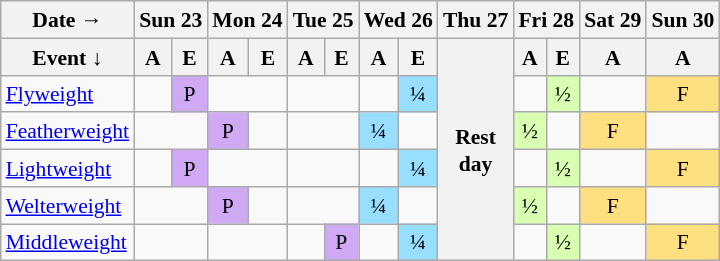<table class="wikitable" style="margin:0.5em auto; font-size:90%; line-height:1.25em;text-align:center;">
<tr>
<th>Date →</th>
<th colspan="2">Sun 23</th>
<th colspan="2">Mon 24</th>
<th colspan="2">Tue 25</th>
<th colspan="2">Wed 26</th>
<th>Thu 27</th>
<th colspan="2">Fri 28</th>
<th>Sat 29</th>
<th>Sun 30</th>
</tr>
<tr>
<th>Event   ↓</th>
<th>A</th>
<th>E</th>
<th>A</th>
<th>E</th>
<th>A</th>
<th>E</th>
<th>A</th>
<th>E</th>
<th rowspan=6>Rest<br>day</th>
<th>A</th>
<th>E</th>
<th>A</th>
<th>A</th>
</tr>
<tr>
<td style="text-align:left;"><a href='#'>Flyweight</a></td>
<td></td>
<td style="background-color:#D0A9F5">P</td>
<td colspan="2"></td>
<td colspan="2"></td>
<td></td>
<td style="background-color:#97DEFF;">¼</td>
<td></td>
<td style="background-color:#D9FFB2;">½</td>
<td></td>
<td style="background-color:#FFDF80;">F</td>
</tr>
<tr>
<td style="text-align:left;"><a href='#'>Featherweight</a></td>
<td colspan="2"></td>
<td style="background-color:#D0A9F5">P</td>
<td></td>
<td colspan="2"></td>
<td style="background-color:#97DEFF;">¼</td>
<td></td>
<td style="background-color:#D9FFB2;">½</td>
<td></td>
<td style="background-color:#FFDF80;">F</td>
<td></td>
</tr>
<tr>
<td style="text-align:left;"><a href='#'>Lightweight</a></td>
<td></td>
<td style="background-color:#D0A9F5">P</td>
<td colspan="2"></td>
<td colspan="2"></td>
<td></td>
<td style="background-color:#97DEFF;">¼</td>
<td></td>
<td style="background-color:#D9FFB2;">½</td>
<td></td>
<td style="background-color:#FFDF80;">F</td>
</tr>
<tr>
<td style="text-align:left;"><a href='#'>Welterweight</a></td>
<td colspan="2"></td>
<td style="background-color:#D0A9F5">P</td>
<td></td>
<td colspan="2"></td>
<td style="background-color:#97DEFF;">¼</td>
<td></td>
<td style="background-color:#D9FFB2;">½</td>
<td></td>
<td style="background-color:#FFDF80;">F</td>
<td></td>
</tr>
<tr>
<td style="text-align:left;"><a href='#'>Middleweight</a></td>
<td colspan="2"></td>
<td colspan="2"></td>
<td></td>
<td style="background-color:#D0A9F5">P</td>
<td></td>
<td style="background-color:#97DEFF;">¼</td>
<td></td>
<td style="background-color:#D9FFB2;">½</td>
<td></td>
<td style="background-color:#FFDF80;">F</td>
</tr>
</table>
